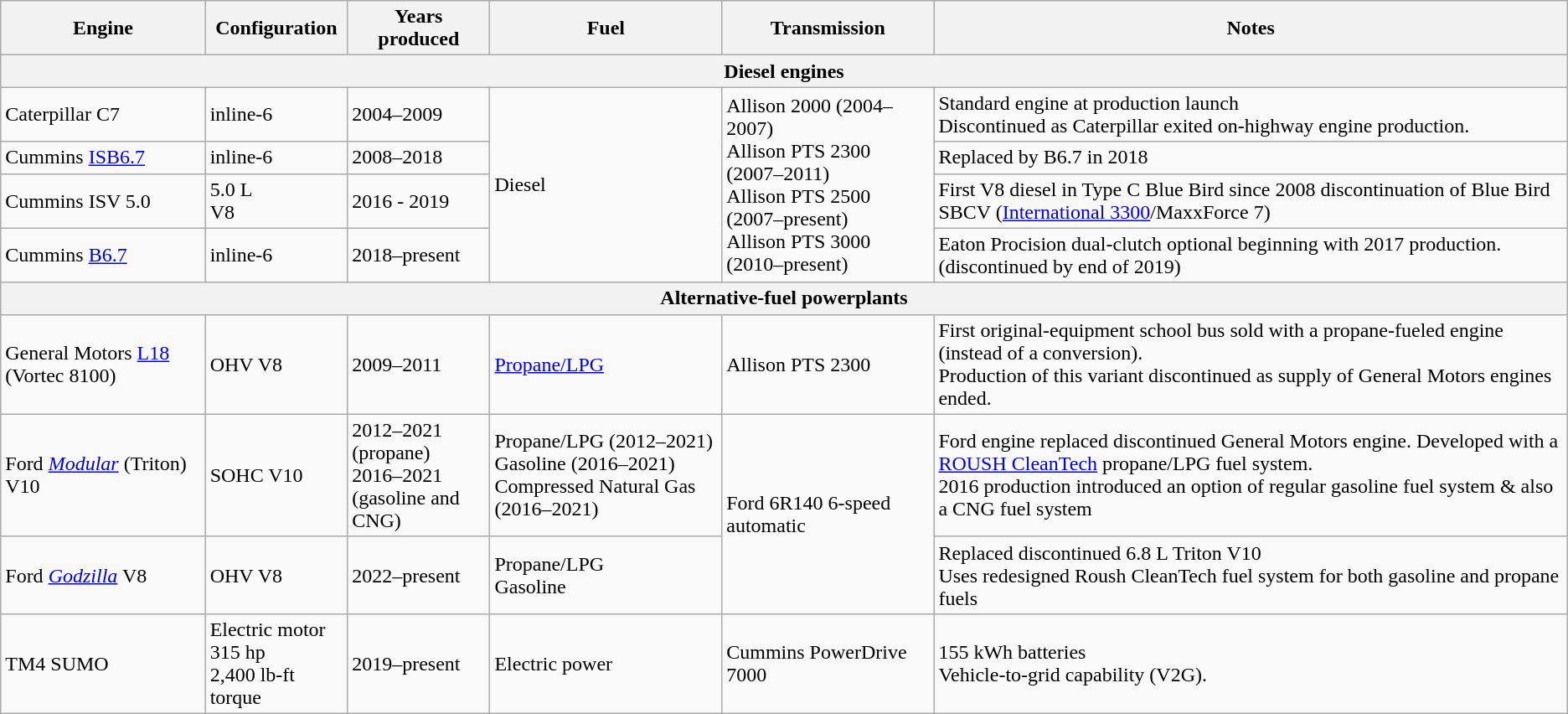<table class="wikitable">
<tr>
<th>Engine</th>
<th>Configuration</th>
<th>Years produced</th>
<th>Fuel</th>
<th>Transmission</th>
<th>Notes</th>
</tr>
<tr>
<th colspan="6">Diesel engines</th>
</tr>
<tr>
<td>Caterpillar C7</td>
<td> inline-6</td>
<td>2004–2009</td>
<td rowspan="4">Diesel</td>
<td rowspan="4">Allison 2000 (2004–2007)<br>Allison PTS 2300 (2007–2011)<br>Allison PTS 2500 (2007–present)<br>Allison PTS 3000 (2010–present)</td>
<td>Standard engine at production launch<br>Discontinued as Caterpillar exited on-highway engine production.</td>
</tr>
<tr>
<td>Cummins <a href='#'>ISB6.7</a></td>
<td> inline-6</td>
<td>2008–2018</td>
<td>Replaced by B6.7 in 2018</td>
</tr>
<tr>
<td>Cummins ISV 5.0</td>
<td>5.0 L<br>V8</td>
<td>2016 - 2019</td>
<td>First V8 diesel in Type C Blue Bird since 2008 discontinuation of Blue Bird SBCV    (<a href='#'>International 3300</a>/MaxxForce 7)</td>
</tr>
<tr>
<td>Cummins <a href='#'>B6.7</a></td>
<td> inline-6</td>
<td>2018–present</td>
<td>Eaton Procision dual-clutch optional beginning with 2017 production. (discontinued by end of 2019)</td>
</tr>
<tr>
<th colspan="6">Alternative-fuel powerplants</th>
</tr>
<tr>
<td>General Motors <a href='#'>L18</a> (Vortec 8100)</td>
<td> OHV V8</td>
<td>2009–2011</td>
<td><a href='#'>Propane/LPG</a></td>
<td>Allison PTS 2300</td>
<td>First original-equipment school bus sold with a propane-fueled engine (instead of a conversion).<br>Production of this variant discontinued as supply of General Motors engines ended.</td>
</tr>
<tr>
<td>Ford <a href='#'><em>Modular</em></a> (Triton) V10</td>
<td> SOHC V10</td>
<td>2012–2021 (propane)<br>2016–2021<br>(gasoline and CNG)</td>
<td>Propane/LPG (2012–2021)<br>Gasoline (2016–2021)<br>Compressed Natural Gas (2016–2021)</td>
<td rowspan="2">Ford 6R140 6-speed automatic</td>
<td>Ford engine replaced discontinued General Motors engine. Developed with a <a href='#'>ROUSH CleanTech</a> propane/LPG fuel system.<br>2016 production introduced an option of regular gasoline fuel system & also a CNG fuel system</td>
</tr>
<tr>
<td>Ford <a href='#'><em>Godzilla</em></a> V8</td>
<td> OHV V8</td>
<td>2022–present</td>
<td>Propane/LPG<br>Gasoline</td>
<td>Replaced discontinued 6.8 L Triton V10<br>Uses redesigned Roush CleanTech fuel system for both gasoline and propane fuels</td>
</tr>
<tr>
<td>TM4 SUMO</td>
<td>Electric motor<br>315 hp<br>2,400 lb-ft torque</td>
<td>2019–present</td>
<td>Electric power</td>
<td>Cummins PowerDrive 7000</td>
<td>155 kWh batteries<br>Vehicle-to-grid capability (V2G).</td>
</tr>
</table>
